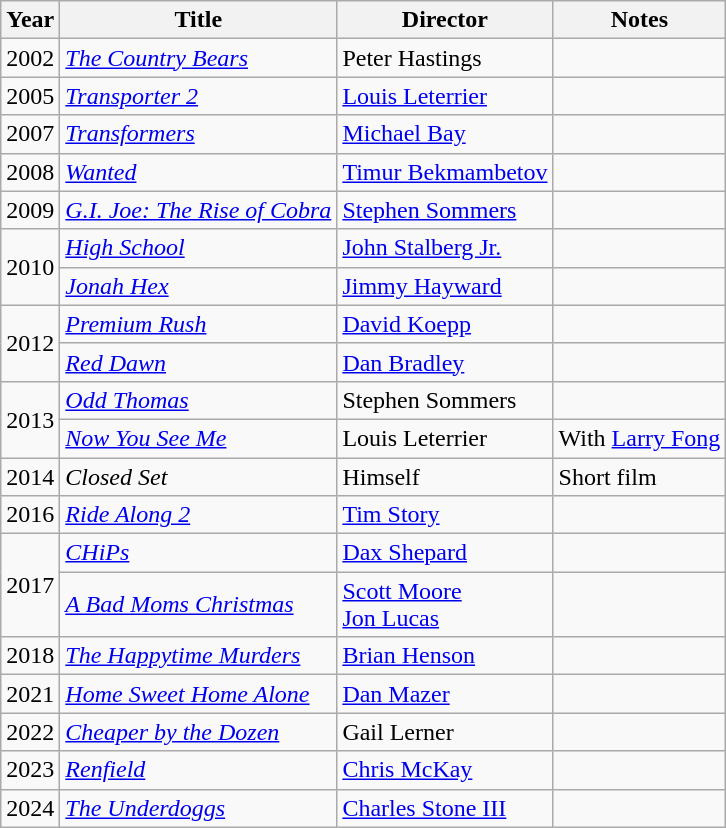<table class="wikitable">
<tr>
<th>Year</th>
<th>Title</th>
<th>Director</th>
<th>Notes</th>
</tr>
<tr>
<td>2002</td>
<td><em><a href='#'>The Country Bears</a></em></td>
<td>Peter Hastings</td>
<td></td>
</tr>
<tr>
<td>2005</td>
<td><em><a href='#'>Transporter 2</a></em></td>
<td><a href='#'>Louis Leterrier</a></td>
<td></td>
</tr>
<tr>
<td>2007</td>
<td><em><a href='#'>Transformers</a></em></td>
<td><a href='#'>Michael Bay</a></td>
<td></td>
</tr>
<tr>
<td>2008</td>
<td><em><a href='#'>Wanted</a></em></td>
<td><a href='#'>Timur Bekmambetov</a></td>
<td></td>
</tr>
<tr>
<td>2009</td>
<td><em><a href='#'>G.I. Joe: The Rise of Cobra</a></em></td>
<td><a href='#'>Stephen Sommers</a></td>
<td></td>
</tr>
<tr>
<td rowspan=2>2010</td>
<td><em><a href='#'>High School</a></em></td>
<td><a href='#'>John Stalberg Jr.</a></td>
<td></td>
</tr>
<tr>
<td><em><a href='#'>Jonah Hex</a></em></td>
<td><a href='#'>Jimmy Hayward</a></td>
<td></td>
</tr>
<tr>
<td rowspan=2>2012</td>
<td><em><a href='#'>Premium Rush</a></em></td>
<td><a href='#'>David Koepp</a></td>
<td></td>
</tr>
<tr>
<td><em><a href='#'>Red Dawn</a></em></td>
<td><a href='#'>Dan Bradley</a></td>
<td></td>
</tr>
<tr>
<td rowspan=2>2013</td>
<td><em><a href='#'>Odd Thomas</a></em></td>
<td>Stephen Sommers</td>
<td></td>
</tr>
<tr>
<td><em><a href='#'>Now You See Me</a></em></td>
<td>Louis Leterrier</td>
<td>With <a href='#'>Larry Fong</a></td>
</tr>
<tr>
<td>2014</td>
<td><em>Closed Set</em></td>
<td>Himself</td>
<td>Short film</td>
</tr>
<tr>
<td>2016</td>
<td><em><a href='#'>Ride Along 2</a></em></td>
<td><a href='#'>Tim Story</a></td>
<td></td>
</tr>
<tr>
<td rowspan=2>2017</td>
<td><em><a href='#'>CHiPs</a></em></td>
<td><a href='#'>Dax Shepard</a></td>
<td></td>
</tr>
<tr>
<td><em><a href='#'>A Bad Moms Christmas</a></em></td>
<td><a href='#'>Scott Moore</a><br><a href='#'>Jon Lucas</a></td>
<td></td>
</tr>
<tr>
<td>2018</td>
<td><em><a href='#'>The Happytime Murders</a></em></td>
<td><a href='#'>Brian Henson</a></td>
<td></td>
</tr>
<tr>
<td>2021</td>
<td><em><a href='#'>Home Sweet Home Alone</a></em></td>
<td><a href='#'>Dan Mazer</a></td>
<td></td>
</tr>
<tr>
<td>2022</td>
<td><em><a href='#'>Cheaper by the Dozen</a></em></td>
<td>Gail Lerner</td>
<td></td>
</tr>
<tr>
<td>2023</td>
<td><em><a href='#'>Renfield</a></em></td>
<td><a href='#'>Chris McKay</a></td>
<td></td>
</tr>
<tr>
<td>2024</td>
<td><em><a href='#'>The Underdoggs</a></em></td>
<td><a href='#'>Charles Stone III</a></td>
<td></td>
</tr>
</table>
